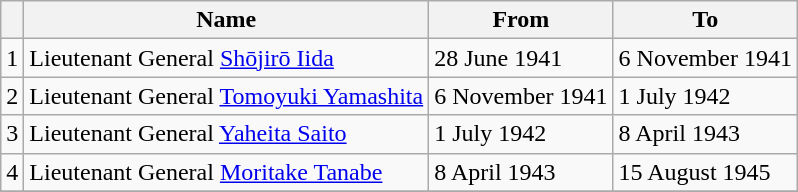<table class=wikitable>
<tr>
<th></th>
<th>Name</th>
<th>From</th>
<th>To</th>
</tr>
<tr>
<td>1</td>
<td>Lieutenant General <a href='#'>Shōjirō Iida</a></td>
<td>28 June 1941</td>
<td>6 November 1941</td>
</tr>
<tr>
<td>2</td>
<td>Lieutenant General <a href='#'>Tomoyuki Yamashita</a></td>
<td>6 November 1941</td>
<td>1 July 1942</td>
</tr>
<tr>
<td>3</td>
<td>Lieutenant General <a href='#'>Yaheita Saito</a></td>
<td>1 July 1942</td>
<td>8 April 1943</td>
</tr>
<tr>
<td>4</td>
<td>Lieutenant General <a href='#'>Moritake Tanabe</a></td>
<td>8 April 1943</td>
<td>15 August 1945</td>
</tr>
<tr>
</tr>
</table>
